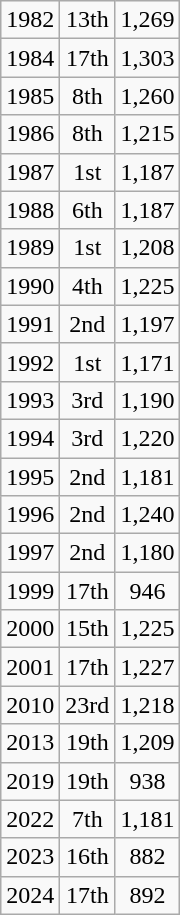<table class="wikitable">
<tr align="center">
<td 1982 NCAA Division I Women's Golf Championship>1982</td>
<td>13th</td>
<td>1,269</td>
</tr>
<tr align="center">
<td 1984 NCAA Division I Women's Golf Championship>1984</td>
<td>17th</td>
<td>1,303</td>
</tr>
<tr align="center">
<td 1985 NCAA Division I Women's Golf Championship>1985</td>
<td>8th</td>
<td>1,260</td>
</tr>
<tr align="center">
<td 1986 NCAA Division I Women's Golf Championship>1986</td>
<td>8th</td>
<td>1,215</td>
</tr>
<tr align="center">
<td 1987 NCAA Division I Women's Golf Championship>1987</td>
<td>1st</td>
<td>1,187</td>
</tr>
<tr align="center">
<td 1988 NCAA Division I Women's Golf Championship>1988</td>
<td>6th</td>
<td>1,187</td>
</tr>
<tr align="center">
<td 1989 NCAA Division I Women's Golf Championship>1989</td>
<td>1st</td>
<td>1,208</td>
</tr>
<tr align="center">
<td 1990 NCAA Division I Women's Golf Championship>1990</td>
<td>4th</td>
<td>1,225</td>
</tr>
<tr align="center">
<td 1991 NCAA Division I Women's Golf Championship>1991</td>
<td>2nd</td>
<td>1,197</td>
</tr>
<tr align="center">
<td 1992 NCAA Division I Women's Golf Championship>1992</td>
<td>1st</td>
<td>1,171</td>
</tr>
<tr align="center">
<td 1993 NCAA Division I Women's Golf Championship>1993</td>
<td>3rd</td>
<td>1,190</td>
</tr>
<tr align="center">
<td 1994 NCAA Division I Women's Golf Championship>1994</td>
<td>3rd</td>
<td>1,220</td>
</tr>
<tr align="center">
<td 1995 NCAA Division I Women's Golf Championship>1995</td>
<td>2nd</td>
<td>1,181</td>
</tr>
<tr align="center">
<td 1996 NCAA Division I Women's Golf Championship>1996</td>
<td>2nd</td>
<td>1,240</td>
</tr>
<tr align="center">
<td 1997 NCAA Division I Women's Golf Championship>1997</td>
<td>2nd</td>
<td>1,180</td>
</tr>
<tr align="center">
<td 1999 NCAA Division I Women's Golf Championship>1999</td>
<td>17th</td>
<td>946</td>
</tr>
<tr align="center">
<td 2000 NCAA Division I Women's Golf Championship>2000</td>
<td>15th</td>
<td>1,225</td>
</tr>
<tr align="center">
<td 2001 NCAA Division I Women's Golf Championship>2001</td>
<td>17th</td>
<td>1,227</td>
</tr>
<tr align="center">
<td 2010 NCAA Division I Women's Golf Championship>2010</td>
<td>23rd</td>
<td>1,218</td>
</tr>
<tr align="center">
<td 2013 NCAA Division I Women's Golf Championship>2013</td>
<td>19th</td>
<td>1,209</td>
</tr>
<tr align="center">
<td 2019 NCAA Division I Women's Golf Championship>2019</td>
<td>19th</td>
<td>938</td>
</tr>
<tr align="center">
<td 2022 NCAA Division I Women's Golf Championship>2022</td>
<td>7th</td>
<td>1,181</td>
</tr>
<tr align="center">
<td 2023 NCAA Division I Women's Golf Championship>2023</td>
<td>16th</td>
<td>882</td>
</tr>
<tr align="center">
<td 2024 NCAA Division I Women's Golf Championship>2024</td>
<td>17th</td>
<td>892</td>
</tr>
</table>
